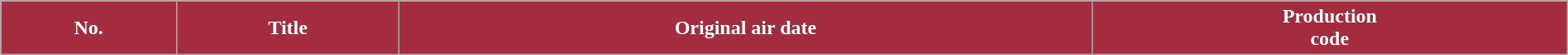<table class="wikitable plainrowheaders" border="1" style="width:100%;">
<tr style="color:white;">
<th style="background:#a32c3f">No.</th>
<th style="background:#a32c3f">Title</th>
<th style="background:#a32c3f">Original air date</th>
<th style="background:#a32c3f">Production<br>code<br>              </th>
</tr>
</table>
